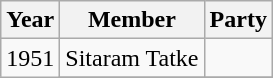<table class="wikitable sortable">
<tr>
<th>Year</th>
<th>Member</th>
<th colspan="2">Party</th>
</tr>
<tr>
<td rowspan=2>1951</td>
<td>Sitaram Tatke</td>
<td></td>
</tr>
<tr>
</tr>
</table>
